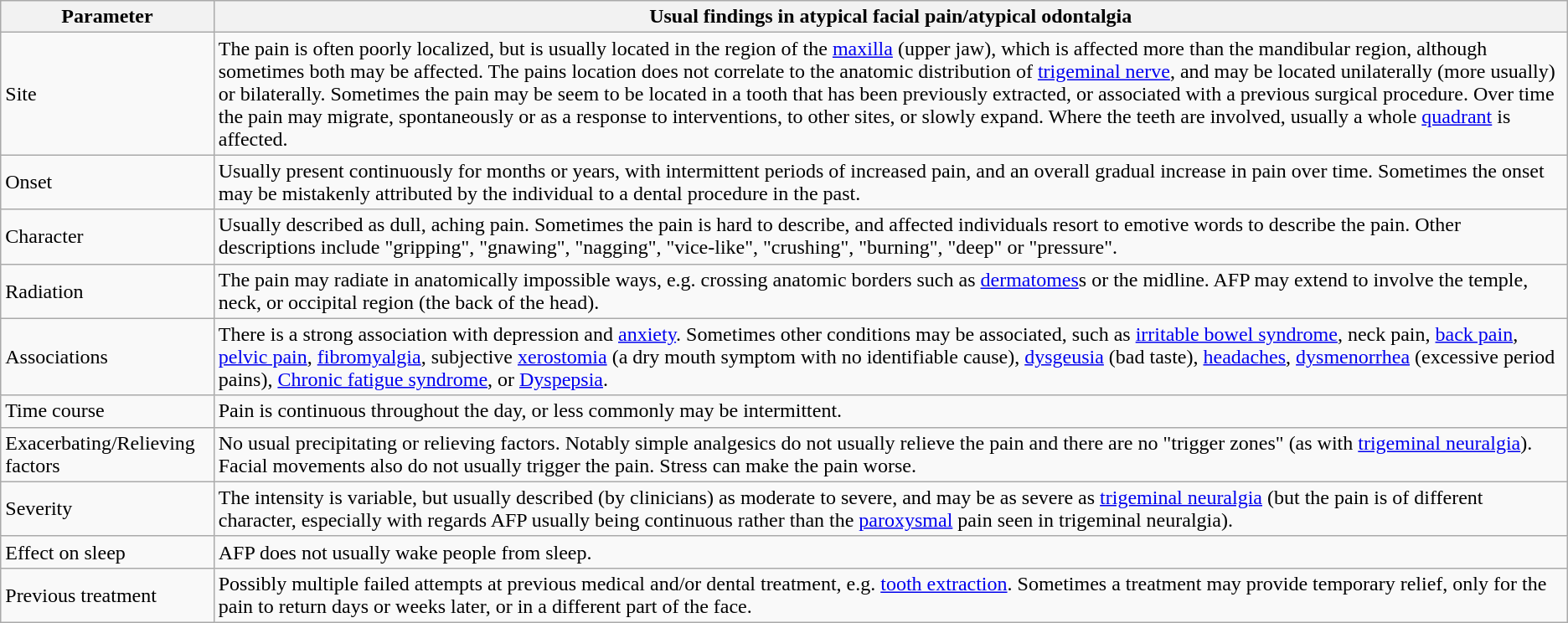<table class="wikitable">
<tr>
<th>Parameter</th>
<th>Usual findings in atypical facial pain/atypical odontalgia</th>
</tr>
<tr>
<td>Site</td>
<td>The pain is often poorly localized, but is usually located in the region of the <a href='#'>maxilla</a> (upper jaw), which is affected more than the mandibular region, although sometimes both may be affected. The pains location does not correlate to the anatomic distribution of <a href='#'>trigeminal nerve</a>, and may be located unilaterally (more usually) or bilaterally. Sometimes the pain may be seem to be located in a tooth that has been previously extracted, or associated with a previous surgical procedure. Over time the pain may migrate, spontaneously or as a response to interventions, to other sites, or slowly expand. Where the teeth are involved, usually a whole <a href='#'>quadrant</a> is affected.</td>
</tr>
<tr>
<td>Onset</td>
<td>Usually present continuously for months or years, with intermittent periods of increased pain, and an overall gradual increase in pain over time. Sometimes the onset may be mistakenly attributed by the individual to a dental procedure in the past.</td>
</tr>
<tr>
<td>Character</td>
<td>Usually described as dull, aching pain. Sometimes the pain is hard to describe, and affected individuals resort to emotive words to describe the pain. Other descriptions include "gripping", "gnawing", "nagging", "vice-like", "crushing", "burning", "deep" or "pressure".</td>
</tr>
<tr>
<td>Radiation</td>
<td>The pain may radiate in anatomically impossible ways, e.g. crossing anatomic borders such as <a href='#'>dermatomes</a>s or the midline. AFP may extend to involve the temple, neck, or occipital region (the back of the head).</td>
</tr>
<tr>
<td>Associations</td>
<td>There is a strong association with depression and <a href='#'>anxiety</a>. Sometimes other conditions may be associated, such as <a href='#'>irritable bowel syndrome</a>, neck pain, <a href='#'>back pain</a>, <a href='#'>pelvic pain</a>, <a href='#'>fibromyalgia</a>, subjective <a href='#'>xerostomia</a> (a dry mouth symptom with no identifiable cause), <a href='#'>dysgeusia</a> (bad taste), <a href='#'>headaches</a>, <a href='#'>dysmenorrhea</a> (excessive period pains), <a href='#'>Chronic fatigue syndrome</a>, or <a href='#'>Dyspepsia</a>.</td>
</tr>
<tr>
<td>Time course</td>
<td>Pain is continuous throughout the day, or less commonly may be intermittent.</td>
</tr>
<tr>
<td>Exacerbating/Relieving factors</td>
<td>No usual precipitating or relieving factors. Notably simple analgesics do not usually relieve the pain and there are no "trigger zones" (as with <a href='#'>trigeminal neuralgia</a>). Facial movements also do not usually trigger the pain. Stress can make the pain worse.</td>
</tr>
<tr>
<td>Severity</td>
<td>The intensity is variable, but usually described (by clinicians) as moderate to severe, and may be as severe as <a href='#'>trigeminal neuralgia</a> (but the pain is of different character, especially with regards AFP usually being continuous rather than the <a href='#'>paroxysmal</a> pain seen in trigeminal neuralgia).</td>
</tr>
<tr>
<td>Effect on sleep</td>
<td>AFP does not usually wake people from sleep.</td>
</tr>
<tr>
<td>Previous treatment</td>
<td>Possibly multiple failed attempts at previous medical and/or dental treatment, e.g. <a href='#'>tooth extraction</a>. Sometimes a treatment may provide temporary relief, only for the pain to return days or weeks later, or in a different part of the face.</td>
</tr>
</table>
